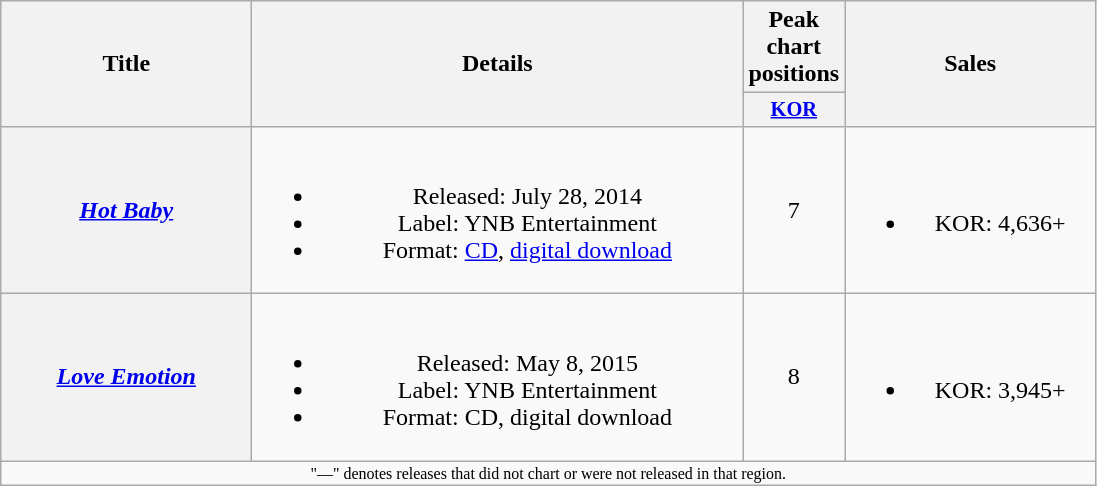<table class="wikitable plainrowheaders" style="text-align:center">
<tr>
<th rowspan="2" style="width:10em;">Title</th>
<th rowspan="2" style="width:20em;">Details</th>
<th colspan="1">Peak chart<br> positions</th>
<th rowspan="2" style="width:10em;">Sales</th>
</tr>
<tr>
<th scope="col" style="width:2.5em;font-size:85%;"><a href='#'>KOR</a><br></th>
</tr>
<tr>
<th scope="row"><em><a href='#'>Hot Baby</a></em></th>
<td><br><ul><li>Released: July 28, 2014</li><li>Label: YNB Entertainment</li><li>Format: <a href='#'>CD</a>, <a href='#'>digital download</a></li></ul></td>
<td>7</td>
<td><br><ul><li>KOR: 4,636+</li></ul></td>
</tr>
<tr>
<th scope="row"><em><a href='#'>Love Emotion</a></em></th>
<td><br><ul><li>Released: May 8, 2015</li><li>Label: YNB Entertainment</li><li>Format: CD, digital download</li></ul></td>
<td>8</td>
<td><br><ul><li>KOR: 3,945+</li></ul></td>
</tr>
<tr>
<td colspan="4" style="font-size:8pt;">"—" denotes releases that did not chart or were not released in that region.</td>
</tr>
</table>
